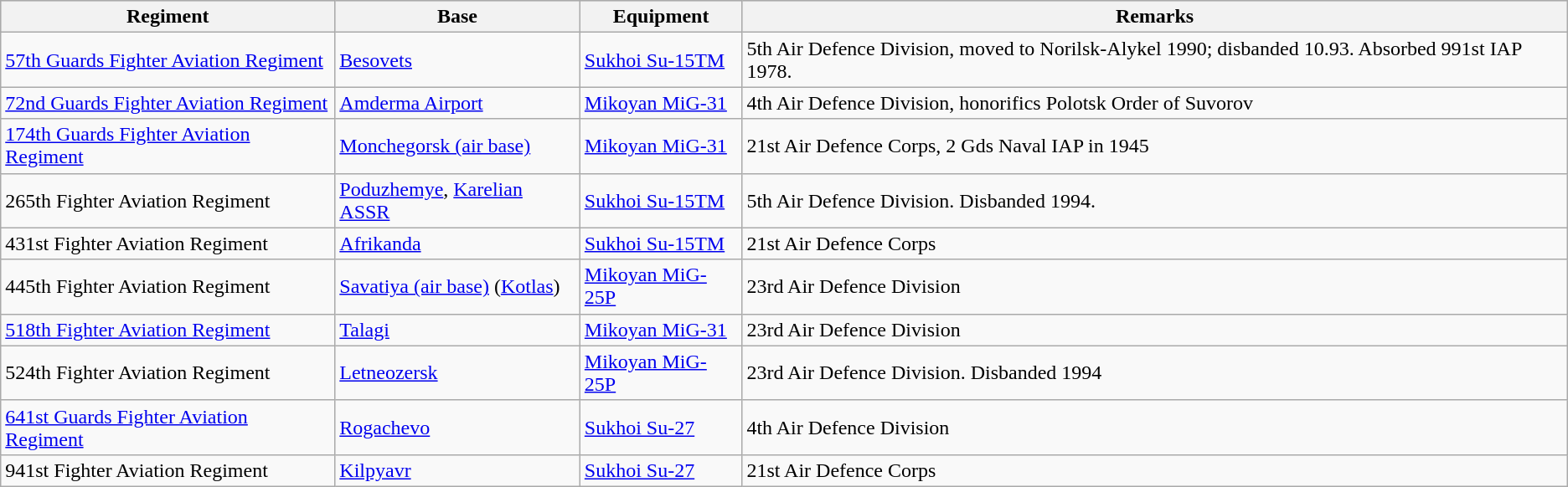<table class="wikitable">
<tr style="background:#ccc;">
<th>Regiment</th>
<th>Base</th>
<th>Equipment</th>
<th>Remarks</th>
</tr>
<tr>
<td><a href='#'>57th Guards Fighter Aviation Regiment</a></td>
<td><a href='#'>Besovets</a></td>
<td><a href='#'>Sukhoi Su-15TM</a></td>
<td>5th Air Defence Division, moved to Norilsk-Alykel 1990; disbanded 10.93. Absorbed 991st IAP 1978.</td>
</tr>
<tr>
<td><a href='#'>72nd Guards Fighter Aviation Regiment</a></td>
<td><a href='#'>Amderma Airport</a></td>
<td><a href='#'>Mikoyan MiG-31</a></td>
<td>4th Air Defence Division, honorifics Polotsk Order of Suvorov</td>
</tr>
<tr>
<td><a href='#'>174th Guards Fighter Aviation Regiment</a></td>
<td><a href='#'>Monchegorsk (air base)</a></td>
<td><a href='#'>Mikoyan MiG-31</a></td>
<td>21st Air Defence Corps, 2 Gds Naval IAP in 1945</td>
</tr>
<tr>
<td>265th Fighter Aviation Regiment</td>
<td><a href='#'>Poduzhemye</a>, <a href='#'>Karelian ASSR</a></td>
<td><a href='#'>Sukhoi Su-15TM</a></td>
<td>5th Air Defence Division. Disbanded 1994.</td>
</tr>
<tr>
<td>431st Fighter Aviation Regiment</td>
<td><a href='#'>Afrikanda</a></td>
<td><a href='#'>Sukhoi Su-15TM</a></td>
<td>21st Air Defence Corps</td>
</tr>
<tr>
<td>445th Fighter Aviation Regiment</td>
<td><a href='#'>Savatiya (air base)</a> (<a href='#'>Kotlas</a>)</td>
<td><a href='#'>Mikoyan MiG-25P</a></td>
<td>23rd Air Defence Division</td>
</tr>
<tr>
<td><a href='#'>518th Fighter Aviation Regiment</a></td>
<td><a href='#'>Talagi</a></td>
<td><a href='#'>Mikoyan MiG-31</a></td>
<td>23rd Air Defence Division</td>
</tr>
<tr>
<td>524th Fighter Aviation Regiment</td>
<td><a href='#'>Letneozersk</a></td>
<td><a href='#'>Mikoyan MiG-25P</a></td>
<td>23rd Air Defence Division. Disbanded 1994</td>
</tr>
<tr>
<td><a href='#'>641st Guards Fighter Aviation Regiment</a></td>
<td><a href='#'>Rogachevo</a></td>
<td><a href='#'>Sukhoi Su-27</a></td>
<td>4th Air Defence Division</td>
</tr>
<tr>
<td>941st Fighter Aviation Regiment</td>
<td><a href='#'>Kilpyavr</a></td>
<td><a href='#'>Sukhoi Su-27</a></td>
<td>21st Air Defence Corps</td>
</tr>
</table>
